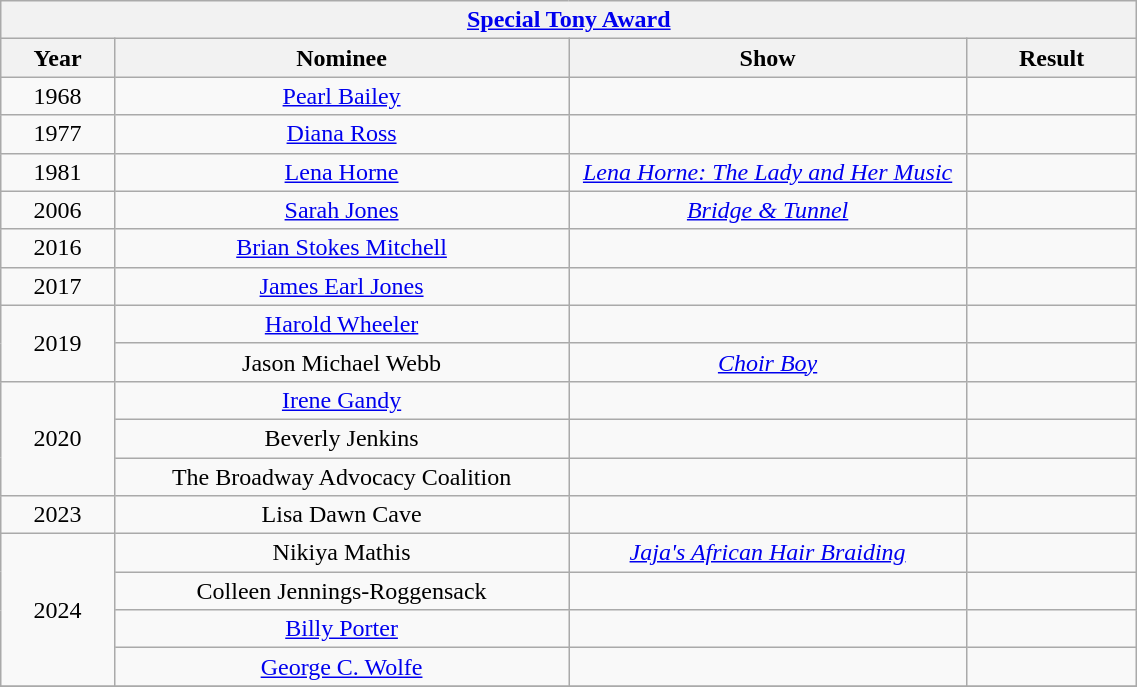<table class="wikitable" width="60%" style="text-align: center">
<tr>
<th colspan="4"><a href='#'>Special Tony Award</a></th>
</tr>
<tr>
<th style="width:10%;">Year</th>
<th style="width:40%;">Nominee</th>
<th style="width:35%;">Show</th>
<th style="width:15%;">Result</th>
</tr>
<tr>
<td>1968</td>
<td><a href='#'>Pearl Bailey</a></td>
<td></td>
<td></td>
</tr>
<tr>
<td>1977</td>
<td><a href='#'>Diana Ross</a></td>
<td></td>
<td></td>
</tr>
<tr>
<td>1981</td>
<td><a href='#'>Lena Horne</a></td>
<td><em><a href='#'>Lena Horne: The Lady and Her Music</a></em></td>
<td></td>
</tr>
<tr>
<td>2006</td>
<td><a href='#'>Sarah Jones</a></td>
<td><em><a href='#'>Bridge & Tunnel</a></em></td>
<td></td>
</tr>
<tr>
<td>2016</td>
<td><a href='#'>Brian Stokes Mitchell</a></td>
<td></td>
<td></td>
</tr>
<tr>
<td>2017</td>
<td><a href='#'>James Earl Jones</a></td>
<td></td>
<td></td>
</tr>
<tr>
<td rowspan="2">2019</td>
<td><a href='#'>Harold Wheeler</a></td>
<td></td>
<td></td>
</tr>
<tr>
<td>Jason Michael Webb</td>
<td><em><a href='#'>Choir Boy</a></em></td>
<td></td>
</tr>
<tr>
<td rowspan="3">2020</td>
<td><a href='#'>Irene Gandy</a></td>
<td></td>
<td></td>
</tr>
<tr>
<td>Beverly Jenkins</td>
<td></td>
<td></td>
</tr>
<tr>
<td>The Broadway Advocacy Coalition</td>
<td></td>
<td></td>
</tr>
<tr>
<td>2023</td>
<td>Lisa Dawn Cave</td>
<td></td>
<td></td>
</tr>
<tr>
<td rowspan="4">2024</td>
<td>Nikiya Mathis</td>
<td><em><a href='#'>Jaja's African Hair Braiding</a></em></td>
<td></td>
</tr>
<tr>
<td>Colleen Jennings-Roggensack</td>
<td></td>
<td></td>
</tr>
<tr>
<td><a href='#'>Billy Porter</a></td>
<td></td>
<td></td>
</tr>
<tr>
<td><a href='#'>George C. Wolfe</a></td>
<td></td>
<td></td>
</tr>
<tr>
</tr>
</table>
